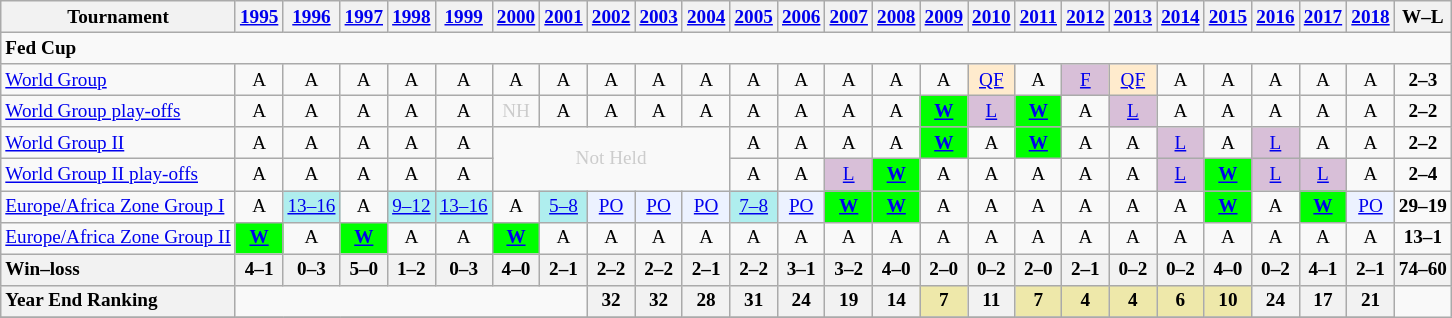<table class=wikitable style=text-align:center;font-size:80%>
<tr>
<th>Tournament</th>
<th><a href='#'>1995</a></th>
<th><a href='#'>1996</a></th>
<th><a href='#'>1997</a></th>
<th><a href='#'>1998</a></th>
<th><a href='#'>1999</a></th>
<th><a href='#'>2000</a></th>
<th><a href='#'>2001</a></th>
<th><a href='#'>2002</a></th>
<th><a href='#'>2003</a></th>
<th><a href='#'>2004</a></th>
<th><a href='#'>2005</a></th>
<th><a href='#'>2006</a></th>
<th><a href='#'>2007</a></th>
<th><a href='#'>2008</a></th>
<th><a href='#'>2009</a></th>
<th><a href='#'>2010</a></th>
<th><a href='#'>2011</a></th>
<th><a href='#'>2012</a></th>
<th><a href='#'>2013</a></th>
<th><a href='#'>2014</a></th>
<th><a href='#'>2015</a></th>
<th><a href='#'>2016</a></th>
<th><a href='#'>2017</a></th>
<th><a href='#'>2018</a></th>
<th>W–L</th>
</tr>
<tr>
<td colspan=43 align=left><strong>Fed Cup</strong></td>
</tr>
<tr>
<td align=left><a href='#'>World Group</a></td>
<td>A</td>
<td>A</td>
<td>A</td>
<td>A</td>
<td>A</td>
<td>A</td>
<td>A</td>
<td>A</td>
<td>A</td>
<td>A</td>
<td>A</td>
<td>A</td>
<td>A</td>
<td>A</td>
<td>A</td>
<td bgcolor=ffebcd><a href='#'>QF</a></td>
<td>A</td>
<td bgcolor=thistle><a href='#'>F</a></td>
<td bgcolor=ffebcd><a href='#'>QF</a></td>
<td>A</td>
<td>A</td>
<td>A</td>
<td>A</td>
<td>A</td>
<td><strong>2–3</strong></td>
</tr>
<tr>
<td align=left><a href='#'>World Group play-offs</a></td>
<td>A</td>
<td>A</td>
<td>A</td>
<td>A</td>
<td>A</td>
<td style=color:#ccc>NH</td>
<td>A</td>
<td>A</td>
<td>A</td>
<td>A</td>
<td>A</td>
<td>A</td>
<td>A</td>
<td>A</td>
<td bgcolor=lime><a href='#'><strong>W</strong></a></td>
<td bgcolor=thistle><a href='#'>L</a></td>
<td bgcolor=lime><a href='#'><strong>W</strong></a></td>
<td>A</td>
<td bgcolor=thistle><a href='#'>L</a></td>
<td>A</td>
<td>A</td>
<td>A</td>
<td>A</td>
<td>A</td>
<td><strong>2–2</strong></td>
</tr>
<tr>
<td align=left><a href='#'>World Group II</a></td>
<td>A</td>
<td>A</td>
<td>A</td>
<td>A</td>
<td>A</td>
<td colspan=5 rowspan=2 style=color:#ccc>Not Held</td>
<td>A</td>
<td>A</td>
<td>A</td>
<td>A</td>
<td bgcolor=lime><a href='#'><strong>W</strong></a></td>
<td>A</td>
<td bgcolor=lime><a href='#'><strong>W</strong></a></td>
<td>A</td>
<td>A</td>
<td bgcolor=thistle><a href='#'>L</a></td>
<td>A</td>
<td bgcolor=thistle><a href='#'>L</a></td>
<td>A</td>
<td>A</td>
<td><strong>2–2</strong></td>
</tr>
<tr>
<td align=left><a href='#'>World Group II play-offs</a></td>
<td>A</td>
<td>A</td>
<td>A</td>
<td>A</td>
<td>A</td>
<td>A</td>
<td>A</td>
<td bgcolor=thistle><a href='#'>L</a></td>
<td bgcolor=lime><a href='#'><strong>W</strong></a></td>
<td>A</td>
<td>A</td>
<td>A</td>
<td>A</td>
<td>A</td>
<td bgcolor=thistle><a href='#'>L</a></td>
<td bgcolor=lime><a href='#'><strong>W</strong></a></td>
<td bgcolor=thistle><a href='#'>L</a></td>
<td bgcolor=thistle><a href='#'>L</a></td>
<td>A</td>
<td><strong>2–4</strong></td>
</tr>
<tr>
<td align=left><a href='#'>Europe/Africa Zone Group I</a></td>
<td>A</td>
<td bgcolor=afeeee><a href='#'>13–16</a></td>
<td>A</td>
<td bgcolor=afeeee><a href='#'>9–12</a></td>
<td bgcolor=afeeee><a href='#'>13–16</a></td>
<td>A</td>
<td bgcolor=afeeee><a href='#'>5–8</a></td>
<td bgcolor=#ecf2ff><a href='#'>PO</a></td>
<td bgcolor=#ecf2ff><a href='#'>PO</a></td>
<td bgcolor=#ecf2ff><a href='#'>PO</a></td>
<td bgcolor=afeeee><a href='#'>7–8</a></td>
<td bgcolor=#ecf2ff><a href='#'>PO</a></td>
<td bgcolor=lime><a href='#'><strong>W</strong></a></td>
<td bgcolor=lime><a href='#'><strong>W</strong></a></td>
<td>A</td>
<td>A</td>
<td>A</td>
<td>A</td>
<td>A</td>
<td>A</td>
<td bgcolor=lime><a href='#'><strong>W</strong></a></td>
<td>A</td>
<td bgcolor=lime><a href='#'><strong>W</strong></a></td>
<td bgcolor=#ecf2ff><a href='#'>PO</a></td>
<td><strong>29–19</strong></td>
</tr>
<tr>
<td align=left><a href='#'>Europe/Africa Zone Group II</a></td>
<td bgcolor=lime><a href='#'><strong>W</strong></a></td>
<td>A</td>
<td bgcolor=lime><a href='#'><strong>W</strong></a></td>
<td>A</td>
<td>A</td>
<td bgcolor=lime><a href='#'><strong>W</strong></a></td>
<td>A</td>
<td>A</td>
<td>A</td>
<td>A</td>
<td>A</td>
<td>A</td>
<td>A</td>
<td>A</td>
<td>A</td>
<td>A</td>
<td>A</td>
<td>A</td>
<td>A</td>
<td>A</td>
<td>A</td>
<td>A</td>
<td>A</td>
<td>A</td>
<td><strong>13–1</strong></td>
</tr>
<tr>
<th style=text-align:left>Win–loss</th>
<th>4–1</th>
<th>0–3</th>
<th>5–0</th>
<th>1–2</th>
<th>0–3</th>
<th>4–0</th>
<th>2–1</th>
<th>2–2</th>
<th>2–2</th>
<th>2–1</th>
<th>2–2</th>
<th>3–1</th>
<th>3–2</th>
<th>4–0</th>
<th>2–0</th>
<th>0–2</th>
<th>2–0</th>
<th>2–1</th>
<th>0–2</th>
<th>0–2</th>
<th>4–0</th>
<th>0–2</th>
<th>4–1</th>
<th>2–1</th>
<th>74–60</th>
</tr>
<tr>
<th style=text-align:left>Year End Ranking</th>
<td colspan=7 style=color:#ccc></td>
<th>32</th>
<th>32</th>
<th>28</th>
<th>31</th>
<th>24</th>
<th>19</th>
<th>14</th>
<td bgcolor=EEE8AA><strong>7</strong></td>
<th>11</th>
<td bgcolor=EEE8AA><strong>7</strong></td>
<td bgcolor=EEE8AA><strong>4</strong></td>
<td bgcolor=EEE8AA><strong>4</strong></td>
<td bgcolor=EEE8AA><strong>6</strong></td>
<td bgcolor=EEE8AA><strong>10</strong></td>
<th>24</th>
<th>17</th>
<th>21</th>
</tr>
<tr>
</tr>
</table>
